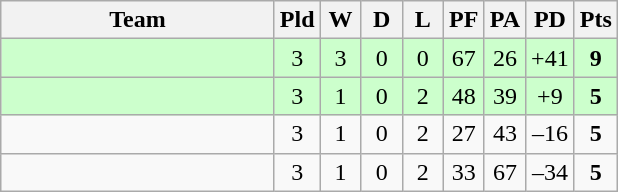<table class="wikitable" style="text-align:center;">
<tr>
<th width=175>Team</th>
<th width=20 abbr="Played">Pld</th>
<th width=20 abbr="Won">W</th>
<th width=20 abbr="Drawn">D</th>
<th width=20 abbr="Lost">L</th>
<th width=20 abbr="Points for">PF</th>
<th width=20 abbr="Points against">PA</th>
<th width=25 abbr="Points difference">PD</th>
<th width=20 abbr="Points">Pts</th>
</tr>
<tr style="background:#ccffcc">
<td align=left></td>
<td>3</td>
<td>3</td>
<td>0</td>
<td>0</td>
<td>67</td>
<td>26</td>
<td>+41</td>
<td><strong>9</strong></td>
</tr>
<tr style="background:#ccffcc">
<td align=left></td>
<td>3</td>
<td>1</td>
<td>0</td>
<td>2</td>
<td>48</td>
<td>39</td>
<td>+9</td>
<td><strong>5</strong></td>
</tr>
<tr>
<td align=left></td>
<td>3</td>
<td>1</td>
<td>0</td>
<td>2</td>
<td>27</td>
<td>43</td>
<td>–16</td>
<td><strong>5</strong></td>
</tr>
<tr>
<td align=left></td>
<td>3</td>
<td>1</td>
<td>0</td>
<td>2</td>
<td>33</td>
<td>67</td>
<td>–34</td>
<td><strong>5</strong></td>
</tr>
</table>
